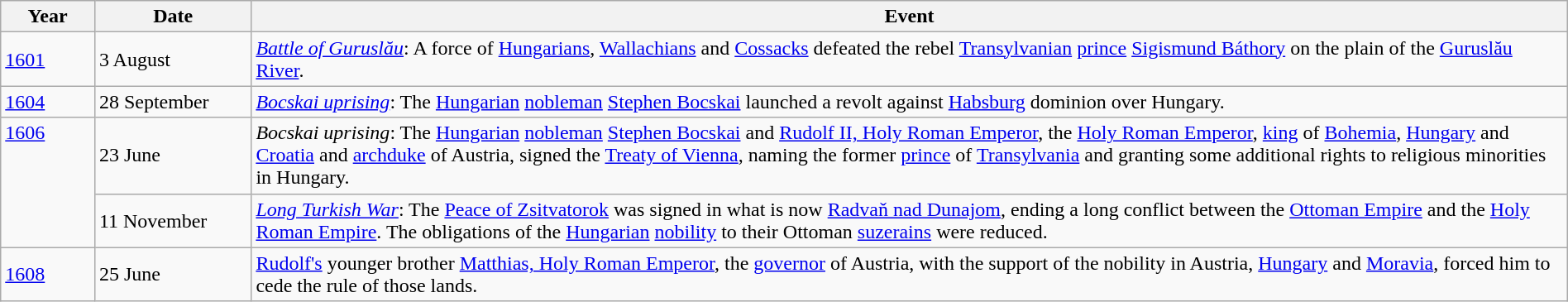<table class="wikitable" width="100%">
<tr>
<th style="width: 6%;">Year</th>
<th style="width: 10%;">Date</th>
<th>Event</th>
</tr>
<tr>
<td><a href='#'>1601</a></td>
<td>3 August</td>
<td><em><a href='#'>Battle of Guruslău</a></em>: A force of <a href='#'>Hungarians</a>, <a href='#'>Wallachians</a> and <a href='#'>Cossacks</a> defeated the rebel <a href='#'>Transylvanian</a> <a href='#'>prince</a> <a href='#'>Sigismund Báthory</a> on the plain of the <a href='#'>Guruslău River</a>.</td>
</tr>
<tr>
<td><a href='#'>1604</a></td>
<td>28 September</td>
<td><em><a href='#'>Bocskai uprising</a></em>: The <a href='#'>Hungarian</a> <a href='#'>nobleman</a> <a href='#'>Stephen Bocskai</a> launched a revolt against <a href='#'>Habsburg</a> dominion over Hungary.</td>
</tr>
<tr>
<td rowspan="2" valign="top"><a href='#'>1606</a></td>
<td>23 June</td>
<td><em>Bocskai uprising</em>: The <a href='#'>Hungarian</a> <a href='#'>nobleman</a> <a href='#'>Stephen Bocskai</a> and <a href='#'>Rudolf II, Holy Roman Emperor</a>, the <a href='#'>Holy Roman Emperor</a>, <a href='#'>king</a> of <a href='#'>Bohemia</a>, <a href='#'>Hungary</a> and <a href='#'>Croatia</a> and <a href='#'>archduke</a> of Austria, signed the <a href='#'>Treaty of Vienna</a>, naming the former <a href='#'>prince</a> of <a href='#'>Transylvania</a> and granting some additional rights to religious minorities in Hungary.</td>
</tr>
<tr>
<td>11 November</td>
<td><em><a href='#'>Long Turkish War</a></em>: The <a href='#'>Peace of Zsitvatorok</a> was signed in what is now <a href='#'>Radvaň nad Dunajom</a>, ending a long conflict between the <a href='#'>Ottoman Empire</a> and the <a href='#'>Holy Roman Empire</a>.  The obligations of the <a href='#'>Hungarian</a> <a href='#'>nobility</a> to their Ottoman <a href='#'>suzerains</a> were reduced.</td>
</tr>
<tr>
<td><a href='#'>1608</a></td>
<td>25 June</td>
<td><a href='#'>Rudolf's</a> younger brother <a href='#'>Matthias, Holy Roman Emperor</a>, the <a href='#'>governor</a> of Austria, with the support of the nobility in Austria, <a href='#'>Hungary</a> and <a href='#'>Moravia</a>, forced him to cede the rule of those lands.</td>
</tr>
</table>
